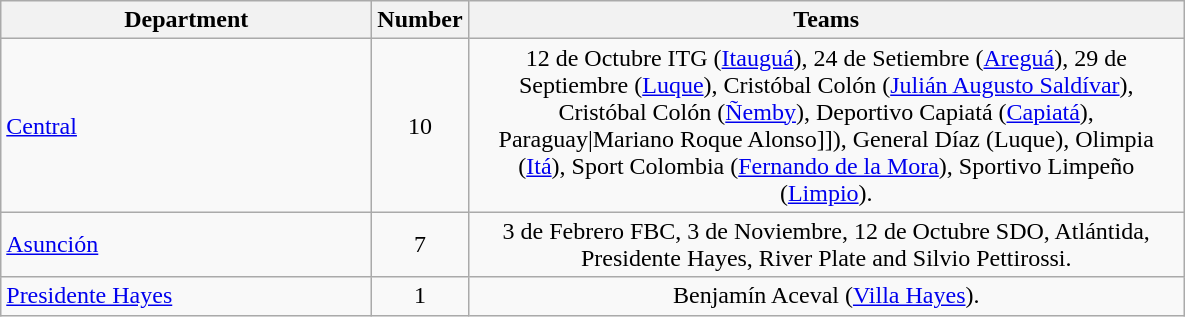<table class="wikitable">
<tr>
<th width=240>Department</th>
<th width=20>Number</th>
<th width=470>Teams</th>
</tr>
<tr>
<td> <a href='#'>Central</a></td>
<td align=center>10</td>
<td align=center>12 de Octubre ITG (<a href='#'>Itauguá</a>), 24 de Setiembre (<a href='#'>Areguá</a>), 29 de Septiembre (<a href='#'>Luque</a>), Cristóbal Colón (<a href='#'>Julián Augusto Saldívar</a>), Cristóbal Colón (<a href='#'>Ñemby</a>), Deportivo Capiatá (<a href='#'>Capiatá</a>), Paraguay|Mariano Roque Alonso]]), General Díaz (Luque), Olimpia (<a href='#'>Itá</a>), Sport Colombia (<a href='#'>Fernando de la Mora</a>), Sportivo Limpeño (<a href='#'>Limpio</a>).</td>
</tr>
<tr>
<td> <a href='#'>Asunción</a></td>
<td align=center>7</td>
<td align=center>3 de Febrero FBC, 3 de Noviembre, 12 de Octubre SDO, Atlántida, Presidente Hayes, River Plate and Silvio Pettirossi.</td>
</tr>
<tr>
<td> <a href='#'>Presidente Hayes</a></td>
<td align=center>1</td>
<td align=center>Benjamín Aceval (<a href='#'>Villa Hayes</a>).</td>
</tr>
</table>
